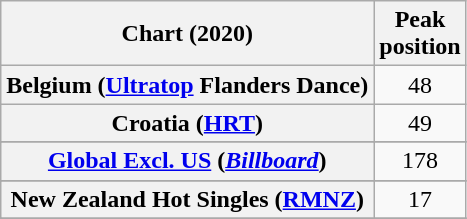<table class="wikitable sortable plainrowheaders" style="text-align:center">
<tr>
<th scope="col">Chart (2020)</th>
<th scope="col">Peak<br>position</th>
</tr>
<tr>
<th scope="row">Belgium (<a href='#'>Ultratop</a> Flanders Dance)</th>
<td>48</td>
</tr>
<tr>
<th scope="row">Croatia (<a href='#'>HRT</a>)</th>
<td>49</td>
</tr>
<tr>
</tr>
<tr>
</tr>
<tr>
</tr>
<tr>
</tr>
<tr>
<th scope="row"><a href='#'>Global Excl. US</a> (<em><a href='#'>Billboard</a></em>)</th>
<td>178</td>
</tr>
<tr>
</tr>
<tr>
</tr>
<tr>
<th scope="row">New Zealand Hot Singles (<a href='#'>RMNZ</a>)</th>
<td>17</td>
</tr>
<tr>
</tr>
<tr>
</tr>
<tr>
</tr>
<tr>
</tr>
</table>
